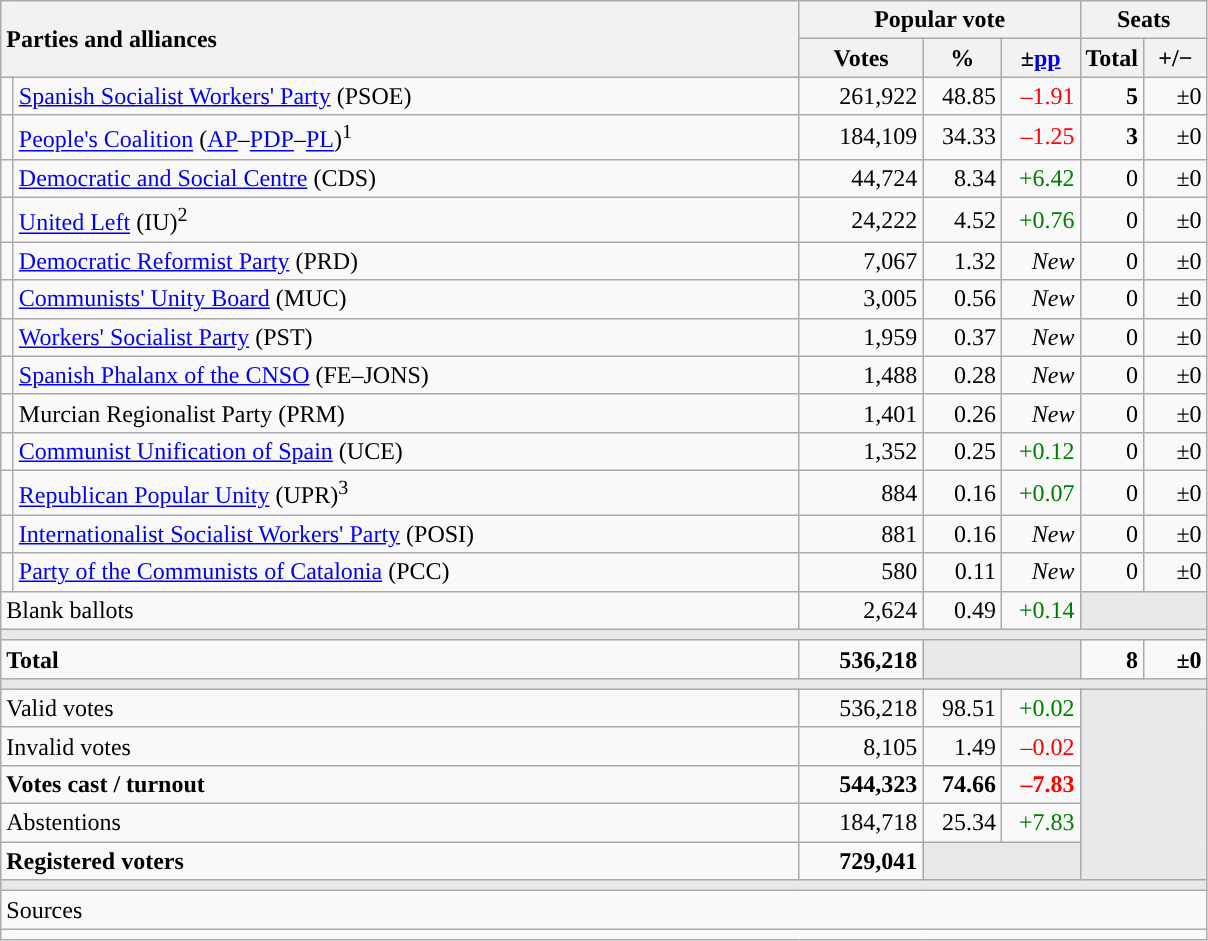<table class="wikitable" style="text-align:right;">
<tr>
<th style="text-align:left;" rowspan="2" colspan="2" width="525">Parties and alliances</th>
<th colspan="3">Popular vote</th>
<th colspan="2">Seats</th>
</tr>
<tr>
<th width="75">Votes</th>
<th width="45">%</th>
<th width="45">±<a href='#'>pp</a></th>
<th width="35">Total</th>
<th width="35">+/−</th>
</tr>
<tr>
<td width="1" style="color:inherit;background:"></td>
<td align="left"><a href='#'>Spanish Socialist Workers' Party</a> (PSOE)</td>
<td>261,922</td>
<td>48.85</td>
<td style="color:red;">–1.91</td>
<td><strong>5</strong></td>
<td>±0</td>
</tr>
<tr>
<td style="color:inherit;background:"></td>
<td align="left"><a href='#'>People's Coalition</a> (<a href='#'>AP</a>–<a href='#'>PDP</a>–<a href='#'>PL</a>)<sup>1</sup></td>
<td>184,109</td>
<td>34.33</td>
<td style="color:red;">–1.25</td>
<td><strong>3</strong></td>
<td>±0</td>
</tr>
<tr>
<td style="color:inherit;background:"></td>
<td align="left"><a href='#'>Democratic and Social Centre</a> (CDS)</td>
<td>44,724</td>
<td>8.34</td>
<td style="color:green;">+6.42</td>
<td>0</td>
<td>±0</td>
</tr>
<tr>
<td style="color:inherit;background:"></td>
<td align="left"><a href='#'>United Left</a> (IU)<sup>2</sup></td>
<td>24,222</td>
<td>4.52</td>
<td style="color:green;">+0.76</td>
<td>0</td>
<td>±0</td>
</tr>
<tr>
<td style="color:inherit;background:"></td>
<td align="left"><a href='#'>Democratic Reformist Party</a> (PRD)</td>
<td>7,067</td>
<td>1.32</td>
<td><em>New</em></td>
<td>0</td>
<td>±0</td>
</tr>
<tr>
<td style="color:inherit;background:"></td>
<td align="left"><a href='#'>Communists' Unity Board</a> (MUC)</td>
<td>3,005</td>
<td>0.56</td>
<td><em>New</em></td>
<td>0</td>
<td>±0</td>
</tr>
<tr>
<td style="color:inherit;background:"></td>
<td align="left"><a href='#'>Workers' Socialist Party</a> (PST)</td>
<td>1,959</td>
<td>0.37</td>
<td><em>New</em></td>
<td>0</td>
<td>±0</td>
</tr>
<tr>
<td style="color:inherit;background:"></td>
<td align="left"><a href='#'>Spanish Phalanx of the CNSO</a> (FE–JONS)</td>
<td>1,488</td>
<td>0.28</td>
<td><em>New</em></td>
<td>0</td>
<td>±0</td>
</tr>
<tr>
<td style="color:inherit;background:"></td>
<td align="left">Murcian Regionalist Party (PRM)</td>
<td>1,401</td>
<td>0.26</td>
<td><em>New</em></td>
<td>0</td>
<td>±0</td>
</tr>
<tr>
<td style="color:inherit;background:"></td>
<td align="left"><a href='#'>Communist Unification of Spain</a> (UCE)</td>
<td>1,352</td>
<td>0.25</td>
<td style="color:green;">+0.12</td>
<td>0</td>
<td>±0</td>
</tr>
<tr>
<td style="color:inherit;background:"></td>
<td align="left"><a href='#'>Republican Popular Unity</a> (UPR)<sup>3</sup></td>
<td>884</td>
<td>0.16</td>
<td style="color:green;">+0.07</td>
<td>0</td>
<td>±0</td>
</tr>
<tr>
<td style="color:inherit;background:"></td>
<td align="left"><a href='#'>Internationalist Socialist Workers' Party</a> (POSI)</td>
<td>881</td>
<td>0.16</td>
<td><em>New</em></td>
<td>0</td>
<td>±0</td>
</tr>
<tr>
<td style="color:inherit;background:"></td>
<td align="left"><a href='#'>Party of the Communists of Catalonia</a> (PCC)</td>
<td>580</td>
<td>0.11</td>
<td><em>New</em></td>
<td>0</td>
<td>±0</td>
</tr>
<tr>
<td align="left" colspan="2">Blank ballots</td>
<td>2,624</td>
<td>0.49</td>
<td style="color:green;">+0.14</td>
<td bgcolor="#E9E9E9" colspan="2"></td>
</tr>
<tr>
<td colspan="7" bgcolor="#E9E9E9"></td>
</tr>
<tr style="font-weight:bold;">
<td align="left" colspan="2">Total</td>
<td>536,218</td>
<td bgcolor="#E9E9E9" colspan="2"></td>
<td>8</td>
<td>±0</td>
</tr>
<tr>
<td colspan="7" bgcolor="#E9E9E9"></td>
</tr>
<tr>
<td align="left" colspan="2">Valid votes</td>
<td>536,218</td>
<td>98.51</td>
<td style="color:green;">+0.02</td>
<td bgcolor="#E9E9E9" colspan="2" rowspan="5"></td>
</tr>
<tr>
<td align="left" colspan="2">Invalid votes</td>
<td>8,105</td>
<td>1.49</td>
<td style="color:red;">–0.02</td>
</tr>
<tr style="font-weight:bold;">
<td align="left" colspan="2">Votes cast / turnout</td>
<td>544,323</td>
<td>74.66</td>
<td style="color:red;">–7.83</td>
</tr>
<tr>
<td align="left" colspan="2">Abstentions</td>
<td>184,718</td>
<td>25.34</td>
<td style="color:green;">+7.83</td>
</tr>
<tr style="font-weight:bold;">
<td align="left" colspan="2">Registered voters</td>
<td>729,041</td>
<td bgcolor="#E9E9E9" colspan="2"></td>
</tr>
<tr>
<td colspan="7" bgcolor="#E9E9E9"></td>
</tr>
<tr>
<td align="left" colspan="7">Sources</td>
</tr>
<tr>
<td colspan="7" style="text-align:left; max-width:790px;"></td>
</tr>
</table>
